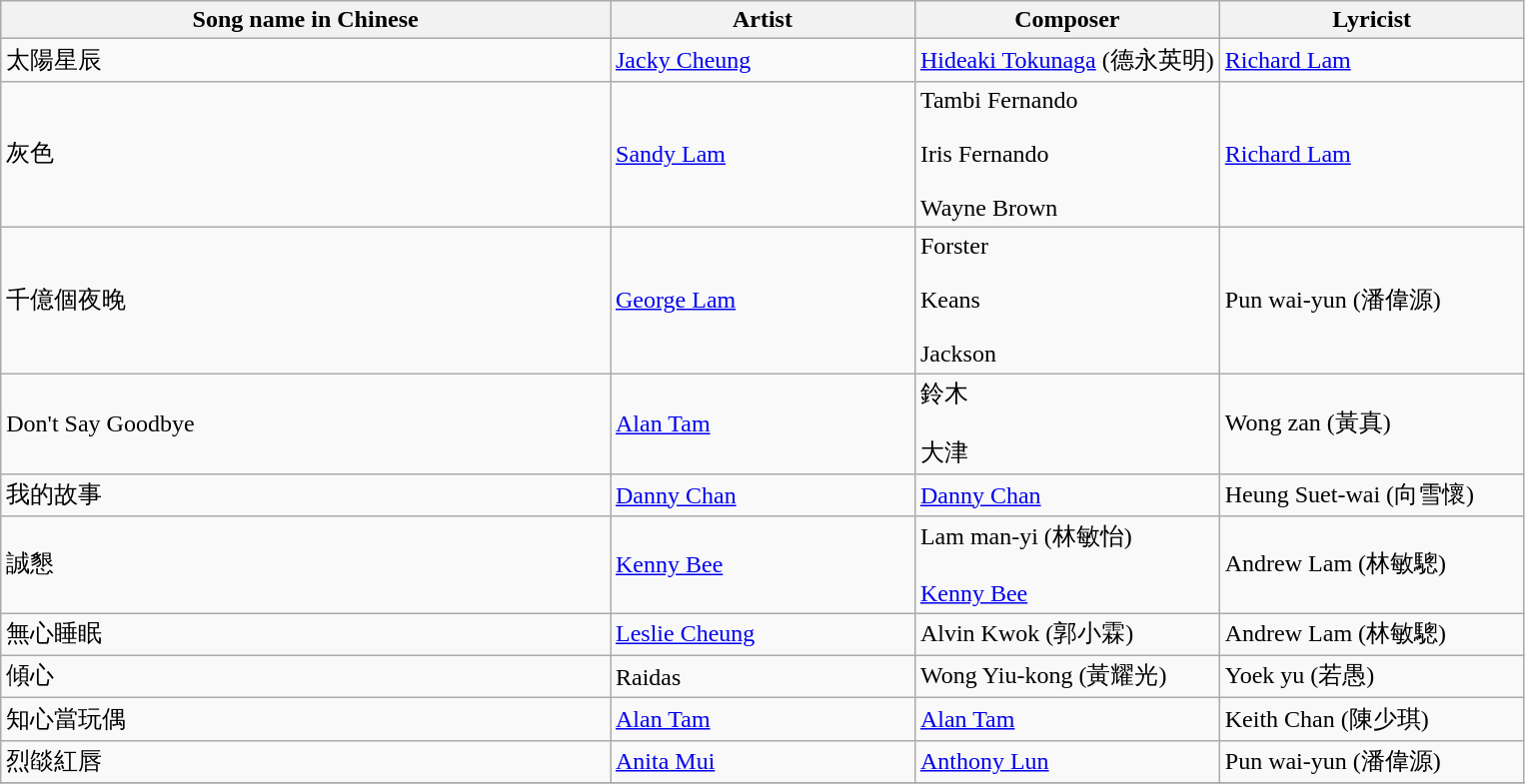<table class="wikitable">
<tr>
<th width=40%>Song name in Chinese</th>
<th width=20%>Artist</th>
<th width=20%>Composer</th>
<th width=20%>Lyricist</th>
</tr>
<tr>
<td>太陽星辰</td>
<td><a href='#'>Jacky Cheung</a></td>
<td><a href='#'>Hideaki Tokunaga</a> (德永英明)</td>
<td><a href='#'>Richard Lam</a></td>
</tr>
<tr>
<td>灰色</td>
<td><a href='#'>Sandy Lam</a></td>
<td>Tambi Fernando<br><br>Iris Fernando<br><br>Wayne Brown</td>
<td><a href='#'>Richard Lam</a></td>
</tr>
<tr>
<td>千億個夜晚</td>
<td><a href='#'>George Lam</a></td>
<td>Forster<br><br>Keans<br><br>Jackson</td>
<td>Pun wai-yun (潘偉源)</td>
</tr>
<tr>
<td>Don't Say Goodbye</td>
<td><a href='#'>Alan Tam</a></td>
<td>鈴木<br><br>大津</td>
<td>Wong zan (黃真)</td>
</tr>
<tr>
<td>我的故事</td>
<td><a href='#'>Danny Chan</a></td>
<td><a href='#'>Danny Chan</a></td>
<td>Heung Suet-wai (向雪懷)</td>
</tr>
<tr>
<td>誠懇</td>
<td><a href='#'>Kenny Bee</a></td>
<td>Lam man-yi (林敏怡)<br><br><a href='#'>Kenny Bee</a></td>
<td>Andrew Lam (林敏驄)</td>
</tr>
<tr>
<td>無心睡眠</td>
<td><a href='#'>Leslie Cheung</a></td>
<td>Alvin Kwok (郭小霖)</td>
<td>Andrew Lam (林敏驄)</td>
</tr>
<tr>
<td>傾心</td>
<td>Raidas</td>
<td>Wong Yiu-kong (黃耀光)</td>
<td>Yoek yu (若愚)</td>
</tr>
<tr>
<td>知心當玩偶</td>
<td><a href='#'>Alan Tam</a></td>
<td><a href='#'>Alan Tam</a></td>
<td>Keith Chan (陳少琪)</td>
</tr>
<tr>
<td>烈燄紅唇</td>
<td><a href='#'>Anita Mui</a></td>
<td><a href='#'>Anthony Lun</a></td>
<td>Pun wai-yun (潘偉源)</td>
</tr>
<tr>
</tr>
</table>
